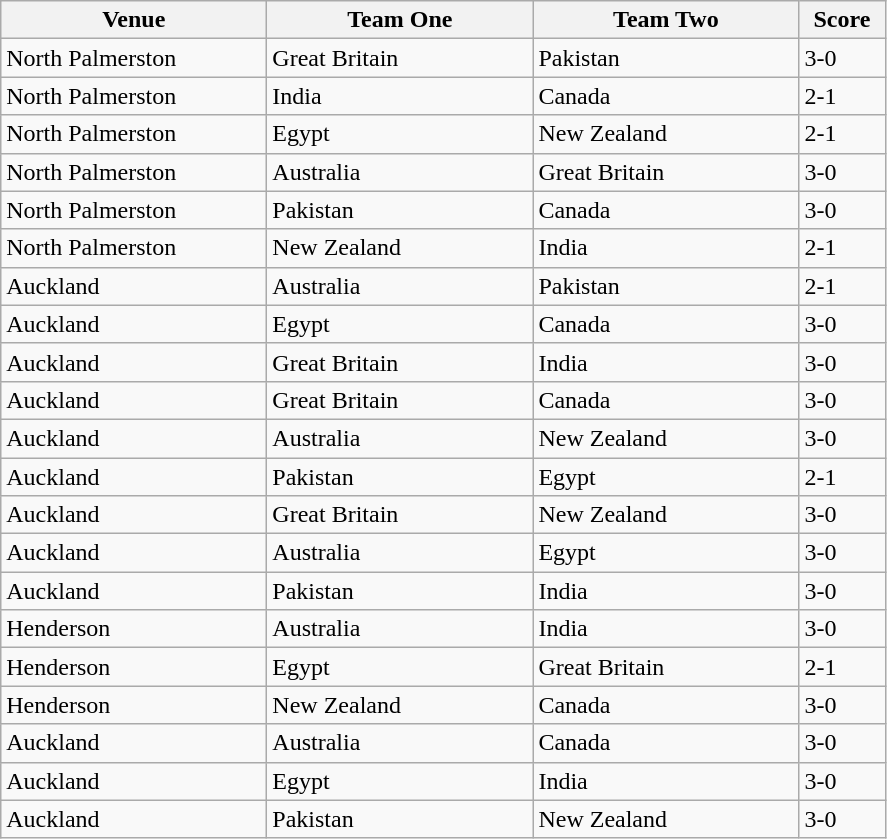<table class="wikitable">
<tr>
<th width=170>Venue</th>
<th width=170>Team One</th>
<th width=170>Team Two</th>
<th width=50>Score</th>
</tr>
<tr>
<td>North Palmerston</td>
<td> Great Britain</td>
<td> Pakistan</td>
<td>3-0</td>
</tr>
<tr>
<td>North Palmerston</td>
<td> India</td>
<td> Canada</td>
<td>2-1</td>
</tr>
<tr>
<td>North Palmerston</td>
<td> Egypt</td>
<td> New Zealand</td>
<td>2-1</td>
</tr>
<tr>
<td>North Palmerston</td>
<td> Australia</td>
<td> Great Britain</td>
<td>3-0</td>
</tr>
<tr>
<td>North Palmerston</td>
<td> Pakistan</td>
<td> Canada</td>
<td>3-0</td>
</tr>
<tr>
<td>North Palmerston</td>
<td> New Zealand</td>
<td> India</td>
<td>2-1</td>
</tr>
<tr>
<td>Auckland</td>
<td> Australia</td>
<td> Pakistan</td>
<td>2-1</td>
</tr>
<tr>
<td>Auckland</td>
<td> Egypt</td>
<td> Canada</td>
<td>3-0</td>
</tr>
<tr>
<td>Auckland</td>
<td> Great Britain</td>
<td> India</td>
<td>3-0</td>
</tr>
<tr>
<td>Auckland</td>
<td> Great Britain</td>
<td> Canada</td>
<td>3-0</td>
</tr>
<tr>
<td>Auckland</td>
<td> Australia</td>
<td> New Zealand</td>
<td>3-0</td>
</tr>
<tr>
<td>Auckland</td>
<td> Pakistan</td>
<td> Egypt</td>
<td>2-1</td>
</tr>
<tr>
<td>Auckland</td>
<td> Great Britain</td>
<td> New Zealand</td>
<td>3-0</td>
</tr>
<tr>
<td>Auckland</td>
<td> Australia</td>
<td> Egypt</td>
<td>3-0</td>
</tr>
<tr>
<td>Auckland</td>
<td> Pakistan</td>
<td> India</td>
<td>3-0</td>
</tr>
<tr>
<td>Henderson</td>
<td> Australia</td>
<td> India</td>
<td>3-0</td>
</tr>
<tr>
<td>Henderson</td>
<td> Egypt</td>
<td> Great Britain</td>
<td>2-1</td>
</tr>
<tr>
<td>Henderson</td>
<td> New Zealand</td>
<td> Canada</td>
<td>3-0</td>
</tr>
<tr>
<td>Auckland</td>
<td> Australia</td>
<td> Canada</td>
<td>3-0</td>
</tr>
<tr>
<td>Auckland</td>
<td> Egypt</td>
<td> India</td>
<td>3-0</td>
</tr>
<tr>
<td>Auckland</td>
<td> Pakistan</td>
<td> New Zealand</td>
<td>3-0</td>
</tr>
</table>
